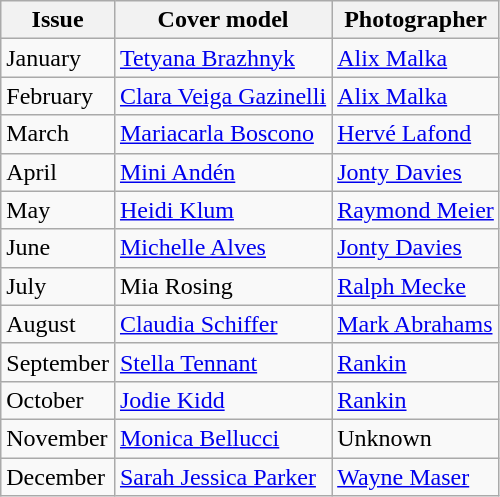<table class="sortable wikitable">
<tr>
<th>Issue</th>
<th>Cover model</th>
<th>Photographer</th>
</tr>
<tr>
<td>January</td>
<td><a href='#'>Tetyana Brazhnyk</a></td>
<td><a href='#'>Alix Malka</a></td>
</tr>
<tr>
<td>February</td>
<td><a href='#'>Clara Veiga Gazinelli</a></td>
<td><a href='#'>Alix Malka</a></td>
</tr>
<tr>
<td>March</td>
<td><a href='#'>Mariacarla Boscono</a></td>
<td><a href='#'>Hervé Lafond</a></td>
</tr>
<tr>
<td>April</td>
<td><a href='#'>Mini Andén</a></td>
<td><a href='#'>Jonty Davies</a></td>
</tr>
<tr>
<td>May</td>
<td><a href='#'>Heidi Klum</a></td>
<td><a href='#'>Raymond Meier</a></td>
</tr>
<tr>
<td>June</td>
<td><a href='#'>Michelle Alves</a></td>
<td><a href='#'>Jonty Davies</a></td>
</tr>
<tr>
<td>July</td>
<td>Mia Rosing</td>
<td><a href='#'>Ralph Mecke</a></td>
</tr>
<tr>
<td>August</td>
<td><a href='#'>Claudia Schiffer</a></td>
<td><a href='#'>Mark Abrahams</a></td>
</tr>
<tr>
<td>September</td>
<td><a href='#'>Stella Tennant</a></td>
<td><a href='#'>Rankin</a></td>
</tr>
<tr>
<td>October</td>
<td><a href='#'>Jodie Kidd</a></td>
<td><a href='#'>Rankin</a></td>
</tr>
<tr>
<td>November</td>
<td><a href='#'>Monica Bellucci</a></td>
<td>Unknown</td>
</tr>
<tr>
<td>December</td>
<td><a href='#'>Sarah Jessica Parker</a></td>
<td><a href='#'>Wayne Maser</a></td>
</tr>
</table>
